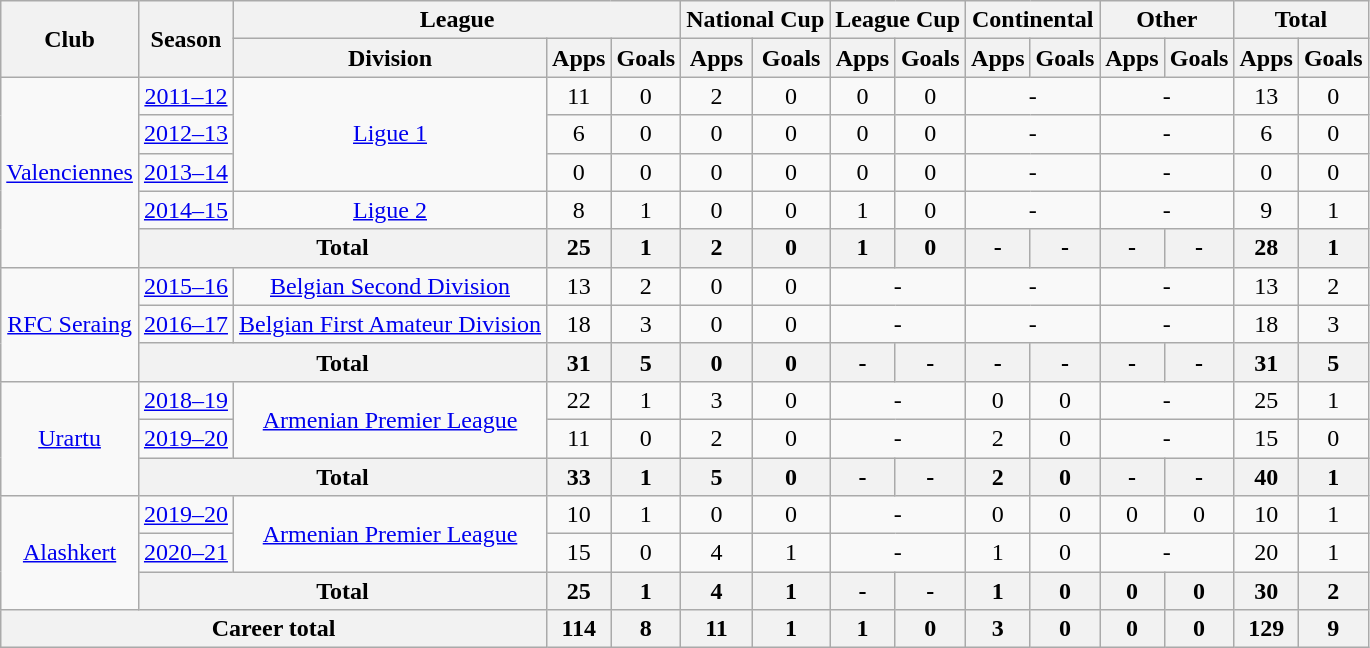<table class="wikitable" style="text-align: center">
<tr>
<th rowspan="2">Club</th>
<th rowspan="2">Season</th>
<th colspan="3">League</th>
<th colspan="2">National Cup</th>
<th colspan="2">League Cup</th>
<th colspan="2">Continental</th>
<th colspan="2">Other</th>
<th colspan="2">Total</th>
</tr>
<tr>
<th>Division</th>
<th>Apps</th>
<th>Goals</th>
<th>Apps</th>
<th>Goals</th>
<th>Apps</th>
<th>Goals</th>
<th>Apps</th>
<th>Goals</th>
<th>Apps</th>
<th>Goals</th>
<th>Apps</th>
<th>Goals</th>
</tr>
<tr>
<td rowspan="5"><a href='#'>Valenciennes</a></td>
<td><a href='#'>2011–12</a></td>
<td rowspan="3"><a href='#'>Ligue 1</a></td>
<td>11</td>
<td>0</td>
<td>2</td>
<td>0</td>
<td>0</td>
<td>0</td>
<td colspan="2">-</td>
<td colspan="2">-</td>
<td>13</td>
<td>0</td>
</tr>
<tr>
<td><a href='#'>2012–13</a></td>
<td>6</td>
<td>0</td>
<td>0</td>
<td>0</td>
<td>0</td>
<td>0</td>
<td colspan="2">-</td>
<td colspan="2">-</td>
<td>6</td>
<td>0</td>
</tr>
<tr>
<td><a href='#'>2013–14</a></td>
<td>0</td>
<td>0</td>
<td>0</td>
<td>0</td>
<td>0</td>
<td>0</td>
<td colspan="2">-</td>
<td colspan="2">-</td>
<td>0</td>
<td>0</td>
</tr>
<tr>
<td><a href='#'>2014–15</a></td>
<td><a href='#'>Ligue 2</a></td>
<td>8</td>
<td>1</td>
<td>0</td>
<td>0</td>
<td>1</td>
<td>0</td>
<td colspan="2">-</td>
<td colspan="2">-</td>
<td>9</td>
<td>1</td>
</tr>
<tr>
<th colspan="2">Total</th>
<th>25</th>
<th>1</th>
<th>2</th>
<th>0</th>
<th>1</th>
<th>0</th>
<th>-</th>
<th>-</th>
<th>-</th>
<th>-</th>
<th>28</th>
<th>1</th>
</tr>
<tr>
<td rowspan="3"><a href='#'>RFC Seraing</a></td>
<td><a href='#'>2015–16</a></td>
<td><a href='#'>Belgian Second Division</a></td>
<td>13</td>
<td>2</td>
<td>0</td>
<td>0</td>
<td colspan="2">-</td>
<td colspan="2">-</td>
<td colspan="2">-</td>
<td>13</td>
<td>2</td>
</tr>
<tr>
<td><a href='#'>2016–17</a></td>
<td><a href='#'>Belgian First Amateur Division</a></td>
<td>18</td>
<td>3</td>
<td>0</td>
<td>0</td>
<td colspan="2">-</td>
<td colspan="2">-</td>
<td colspan="2">-</td>
<td>18</td>
<td>3</td>
</tr>
<tr>
<th colspan="2">Total</th>
<th>31</th>
<th>5</th>
<th>0</th>
<th>0</th>
<th>-</th>
<th>-</th>
<th>-</th>
<th>-</th>
<th>-</th>
<th>-</th>
<th>31</th>
<th>5</th>
</tr>
<tr>
<td rowspan="3"><a href='#'>Urartu</a></td>
<td><a href='#'>2018–19</a></td>
<td rowspan="2"><a href='#'>Armenian Premier League</a></td>
<td>22</td>
<td>1</td>
<td>3</td>
<td>0</td>
<td colspan="2">-</td>
<td>0</td>
<td>0</td>
<td colspan="2">-</td>
<td>25</td>
<td>1</td>
</tr>
<tr>
<td><a href='#'>2019–20</a></td>
<td>11</td>
<td>0</td>
<td>2</td>
<td>0</td>
<td colspan="2">-</td>
<td>2</td>
<td>0</td>
<td colspan="2">-</td>
<td>15</td>
<td>0</td>
</tr>
<tr>
<th colspan="2">Total</th>
<th>33</th>
<th>1</th>
<th>5</th>
<th>0</th>
<th>-</th>
<th>-</th>
<th>2</th>
<th>0</th>
<th>-</th>
<th>-</th>
<th>40</th>
<th>1</th>
</tr>
<tr>
<td rowspan="3"><a href='#'>Alashkert</a></td>
<td><a href='#'>2019–20</a></td>
<td rowspan="2"><a href='#'>Armenian Premier League</a></td>
<td>10</td>
<td>1</td>
<td>0</td>
<td>0</td>
<td colspan="2">-</td>
<td>0</td>
<td>0</td>
<td>0</td>
<td>0</td>
<td>10</td>
<td>1</td>
</tr>
<tr>
<td><a href='#'>2020–21</a></td>
<td>15</td>
<td>0</td>
<td>4</td>
<td>1</td>
<td colspan="2">-</td>
<td>1</td>
<td>0</td>
<td colspan="2">-</td>
<td>20</td>
<td>1</td>
</tr>
<tr>
<th colspan="2">Total</th>
<th>25</th>
<th>1</th>
<th>4</th>
<th>1</th>
<th>-</th>
<th>-</th>
<th>1</th>
<th>0</th>
<th>0</th>
<th>0</th>
<th>30</th>
<th>2</th>
</tr>
<tr>
<th colspan="3">Career total</th>
<th>114</th>
<th>8</th>
<th>11</th>
<th>1</th>
<th>1</th>
<th>0</th>
<th>3</th>
<th>0</th>
<th>0</th>
<th>0</th>
<th>129</th>
<th>9</th>
</tr>
</table>
